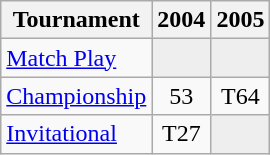<table class="wikitable" style="text-align:center;">
<tr>
<th>Tournament</th>
<th>2004</th>
<th>2005</th>
</tr>
<tr>
<td align="left"><a href='#'>Match Play</a></td>
<td style="background:#eeeeee;"></td>
<td style="background:#eeeeee;"></td>
</tr>
<tr>
<td align="left"><a href='#'>Championship</a></td>
<td>53</td>
<td>T64</td>
</tr>
<tr>
<td align="left"><a href='#'>Invitational</a></td>
<td>T27</td>
<td style="background:#eeeeee;"></td>
</tr>
</table>
